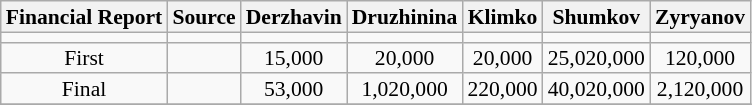<table class="wikitable" style="text-align:center; font-size:90%; line-height:14px">
<tr>
<th>Financial Report</th>
<th>Source</th>
<th>Derzhavin</th>
<th>Druzhinina</th>
<th>Klimko</th>
<th>Shumkov</th>
<th>Zyryanov</th>
</tr>
<tr>
<td></td>
<td></td>
<td bgcolor=></td>
<td bgcolor=></td>
<td bgcolor=></td>
<td bgcolor=></td>
<td bgcolor=></td>
</tr>
<tr align=center>
<td>First</td>
<td></td>
<td>15,000</td>
<td>20,000</td>
<td>20,000</td>
<td>25,020,000</td>
<td>120,000</td>
</tr>
<tr>
<td>Final</td>
<td></td>
<td>53,000</td>
<td>1,020,000</td>
<td>220,000</td>
<td>40,020,000</td>
<td>2,120,000</td>
</tr>
<tr>
</tr>
</table>
